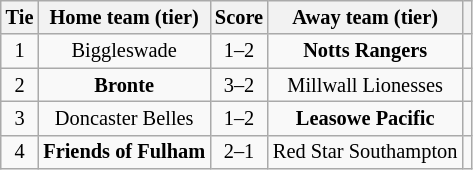<table class="wikitable" style="text-align:center; font-size:85%">
<tr>
<th>Tie</th>
<th>Home team (tier)</th>
<th>Score</th>
<th>Away team (tier)</th>
<th></th>
</tr>
<tr>
<td align="center">1</td>
<td>Biggleswade</td>
<td align="center">1–2</td>
<td><strong>Notts Rangers</strong></td>
<td></td>
</tr>
<tr>
<td align="center">2</td>
<td><strong>Bronte</strong></td>
<td align="center">3–2</td>
<td>Millwall Lionesses</td>
<td></td>
</tr>
<tr>
<td align="center">3</td>
<td>Doncaster Belles</td>
<td align="center">1–2</td>
<td><strong>Leasowe Pacific</strong></td>
<td></td>
</tr>
<tr>
<td align="center">4</td>
<td><strong>Friends of Fulham</strong></td>
<td align="center">2–1</td>
<td>Red Star Southampton</td>
<td></td>
</tr>
</table>
